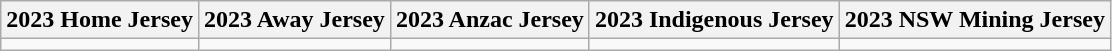<table class="wikitable" style="text-align:center;">
<tr>
<th>2023 Home Jersey</th>
<th>2023 Away Jersey</th>
<th>2023 Anzac Jersey</th>
<th>2023 Indigenous Jersey</th>
<th>2023 NSW Mining Jersey</th>
</tr>
<tr>
<td></td>
<td></td>
<td></td>
<td></td>
<td></td>
</tr>
</table>
